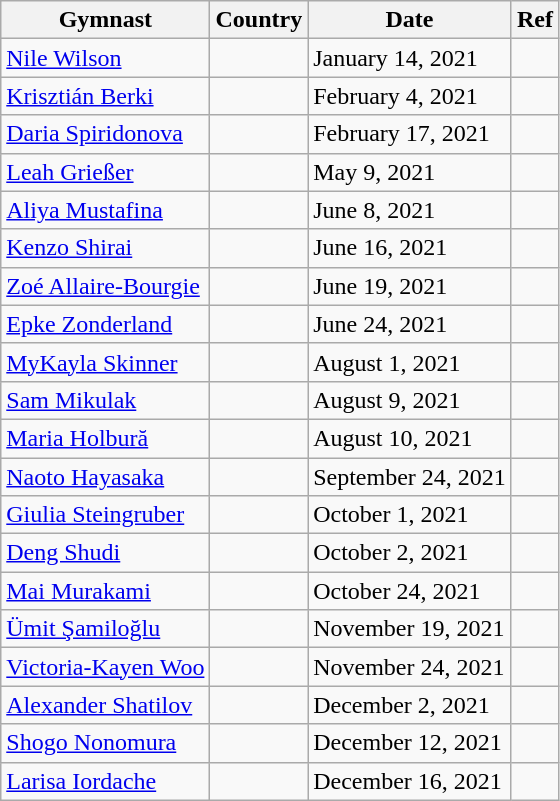<table class="wikitable">
<tr>
<th>Gymnast</th>
<th>Country</th>
<th>Date</th>
<th>Ref</th>
</tr>
<tr>
<td><a href='#'>Nile Wilson</a></td>
<td></td>
<td>January 14, 2021</td>
<td></td>
</tr>
<tr>
<td><a href='#'>Krisztián Berki</a></td>
<td></td>
<td>February 4, 2021</td>
<td></td>
</tr>
<tr>
<td><a href='#'>Daria Spiridonova</a></td>
<td></td>
<td>February 17, 2021</td>
<td></td>
</tr>
<tr>
<td><a href='#'>Leah Grießer</a></td>
<td></td>
<td>May 9, 2021</td>
<td></td>
</tr>
<tr>
<td><a href='#'>Aliya Mustafina</a></td>
<td></td>
<td>June 8, 2021</td>
<td></td>
</tr>
<tr>
<td><a href='#'>Kenzo Shirai</a></td>
<td></td>
<td>June 16, 2021</td>
<td></td>
</tr>
<tr>
<td><a href='#'>Zoé Allaire-Bourgie</a></td>
<td></td>
<td>June 19, 2021</td>
<td></td>
</tr>
<tr>
<td><a href='#'>Epke Zonderland</a></td>
<td></td>
<td>June 24, 2021</td>
<td></td>
</tr>
<tr>
<td><a href='#'>MyKayla Skinner</a></td>
<td></td>
<td>August 1, 2021</td>
<td></td>
</tr>
<tr>
<td><a href='#'>Sam Mikulak</a></td>
<td></td>
<td>August 9, 2021</td>
<td></td>
</tr>
<tr>
<td><a href='#'>Maria Holbură</a></td>
<td></td>
<td>August 10, 2021</td>
<td></td>
</tr>
<tr>
<td><a href='#'>Naoto Hayasaka</a></td>
<td></td>
<td>September 24, 2021</td>
<td></td>
</tr>
<tr>
<td><a href='#'>Giulia Steingruber</a></td>
<td></td>
<td>October 1, 2021</td>
<td></td>
</tr>
<tr>
<td><a href='#'>Deng Shudi</a></td>
<td></td>
<td>October 2, 2021</td>
<td></td>
</tr>
<tr>
<td><a href='#'>Mai Murakami</a></td>
<td></td>
<td>October 24, 2021</td>
<td></td>
</tr>
<tr>
<td><a href='#'>Ümit Şamiloğlu</a></td>
<td></td>
<td>November 19, 2021</td>
<td></td>
</tr>
<tr>
<td><a href='#'>Victoria-Kayen Woo</a></td>
<td></td>
<td>November 24, 2021</td>
<td></td>
</tr>
<tr>
<td><a href='#'>Alexander Shatilov</a></td>
<td></td>
<td>December 2, 2021</td>
<td></td>
</tr>
<tr>
<td><a href='#'>Shogo Nonomura</a></td>
<td></td>
<td>December 12, 2021</td>
<td></td>
</tr>
<tr>
<td><a href='#'>Larisa Iordache</a></td>
<td></td>
<td>December 16, 2021</td>
<td></td>
</tr>
</table>
